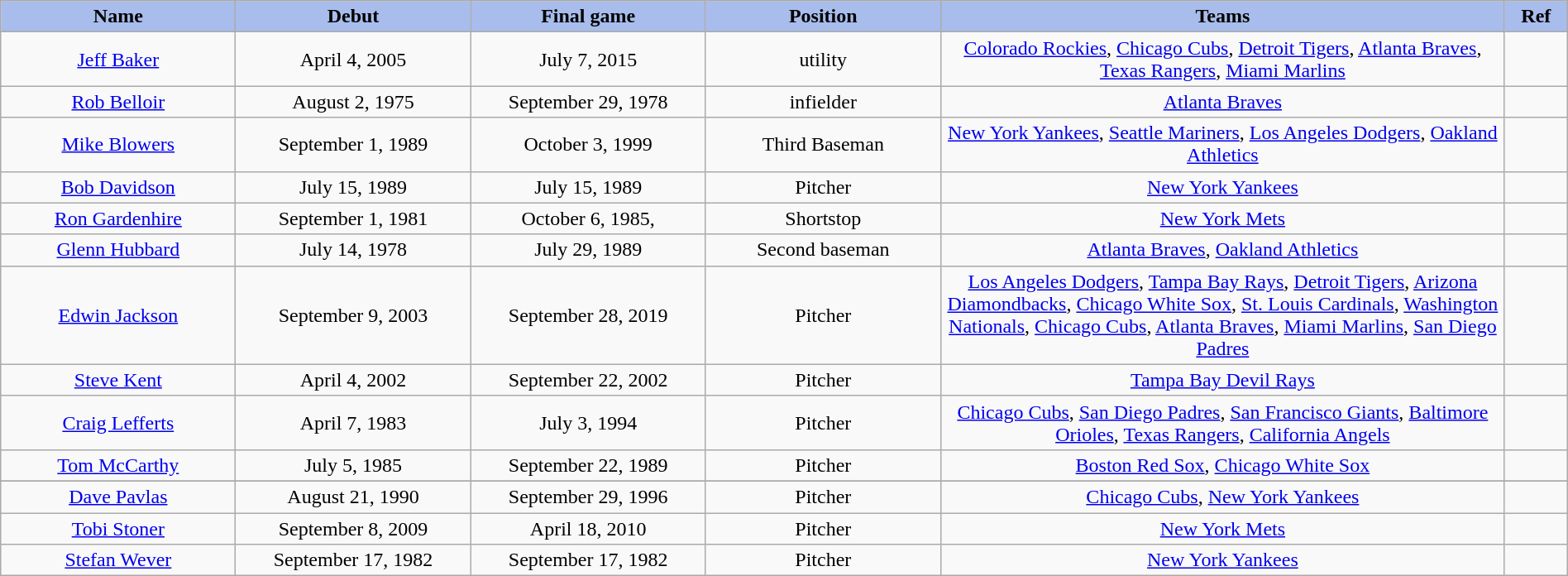<table class="wikitable" style="width: 100%">
<tr>
<th style="background:#a8bdec; width:15%;">Name</th>
<th style="width:15%; background:#a8bdec;">Debut</th>
<th style="width:15%; background:#a8bdec;">Final game</th>
<th style="width:15%; background:#a8bdec;">Position</th>
<th style="width:36%; background:#a8bdec;">Teams</th>
<th style="width:4%; background:#a8bdec;">Ref</th>
</tr>
<tr align=center>
<td><a href='#'>Jeff Baker</a></td>
<td>April 4, 2005</td>
<td>July 7, 2015</td>
<td>utility</td>
<td><a href='#'>Colorado Rockies</a>, <a href='#'>Chicago Cubs</a>, <a href='#'>Detroit Tigers</a>, <a href='#'>Atlanta Braves</a>, <a href='#'>Texas Rangers</a>, <a href='#'>Miami Marlins</a></td>
<td></td>
</tr>
<tr align=center>
<td><a href='#'>Rob Belloir</a></td>
<td>August 2, 1975</td>
<td>September 29, 1978</td>
<td>infielder</td>
<td><a href='#'>Atlanta Braves</a></td>
<td></td>
</tr>
<tr align=center>
<td><a href='#'>Mike Blowers</a></td>
<td>September 1, 1989</td>
<td>October 3, 1999</td>
<td>Third Baseman</td>
<td><a href='#'>New York Yankees</a>, <a href='#'>Seattle Mariners</a>, <a href='#'>Los Angeles Dodgers</a>, <a href='#'>Oakland Athletics</a></td>
<td></td>
</tr>
<tr align=center>
<td><a href='#'>Bob Davidson</a></td>
<td>July 15, 1989</td>
<td>July 15, 1989</td>
<td>Pitcher</td>
<td><a href='#'>New York Yankees</a></td>
<td></td>
</tr>
<tr align=center>
<td><a href='#'>Ron Gardenhire</a></td>
<td>September 1, 1981</td>
<td>October 6, 1985,</td>
<td>Shortstop</td>
<td><a href='#'>New York Mets</a></td>
<td></td>
</tr>
<tr align=center>
<td><a href='#'>Glenn Hubbard</a></td>
<td>July 14, 1978</td>
<td>July 29, 1989</td>
<td>Second baseman</td>
<td><a href='#'>Atlanta Braves</a>, <a href='#'>Oakland Athletics</a></td>
<td></td>
</tr>
<tr align=center>
<td><a href='#'>Edwin Jackson</a></td>
<td>September 9, 2003</td>
<td>September 28, 2019</td>
<td>Pitcher</td>
<td><a href='#'>Los Angeles Dodgers</a>, <a href='#'>Tampa Bay Rays</a>, <a href='#'>Detroit Tigers</a>, <a href='#'>Arizona Diamondbacks</a>, <a href='#'>Chicago White Sox</a>, <a href='#'>St. Louis Cardinals</a>, <a href='#'>Washington Nationals</a>, <a href='#'>Chicago Cubs</a>, <a href='#'>Atlanta Braves</a>, <a href='#'>Miami Marlins</a>, <a href='#'>San Diego Padres</a></td>
<td></td>
</tr>
<tr align=center>
<td><a href='#'>Steve Kent</a></td>
<td>April 4, 2002</td>
<td>September 22, 2002</td>
<td>Pitcher</td>
<td><a href='#'>Tampa Bay Devil Rays</a></td>
<td></td>
</tr>
<tr align=center>
<td><a href='#'>Craig Lefferts</a></td>
<td>April 7, 1983</td>
<td>July 3, 1994</td>
<td>Pitcher</td>
<td><a href='#'>Chicago Cubs</a>, <a href='#'>San Diego Padres</a>, <a href='#'>San Francisco Giants</a>, <a href='#'>Baltimore Orioles</a>, <a href='#'>Texas Rangers</a>, <a href='#'>California Angels</a></td>
<td></td>
</tr>
<tr align=center>
<td><a href='#'>Tom McCarthy</a></td>
<td>July 5, 1985</td>
<td>September 22, 1989</td>
<td>Pitcher</td>
<td><a href='#'>Boston Red Sox</a>, <a href='#'>Chicago White Sox</a></td>
<td></td>
</tr>
<tr align=center|| >
</tr>
<tr align=center>
<td><a href='#'>Dave Pavlas</a></td>
<td>August 21, 1990</td>
<td>September 29, 1996</td>
<td>Pitcher</td>
<td><a href='#'>Chicago Cubs</a>, <a href='#'>New York Yankees</a></td>
<td></td>
</tr>
<tr align=center>
<td><a href='#'>Tobi Stoner</a></td>
<td>September 8, 2009</td>
<td>April 18, 2010</td>
<td>Pitcher</td>
<td><a href='#'>New York Mets</a></td>
<td></td>
</tr>
<tr align=center>
<td><a href='#'>Stefan Wever</a></td>
<td>September 17, 1982</td>
<td>September 17, 1982</td>
<td>Pitcher</td>
<td><a href='#'>New York Yankees</a></td>
<td></td>
</tr>
</table>
